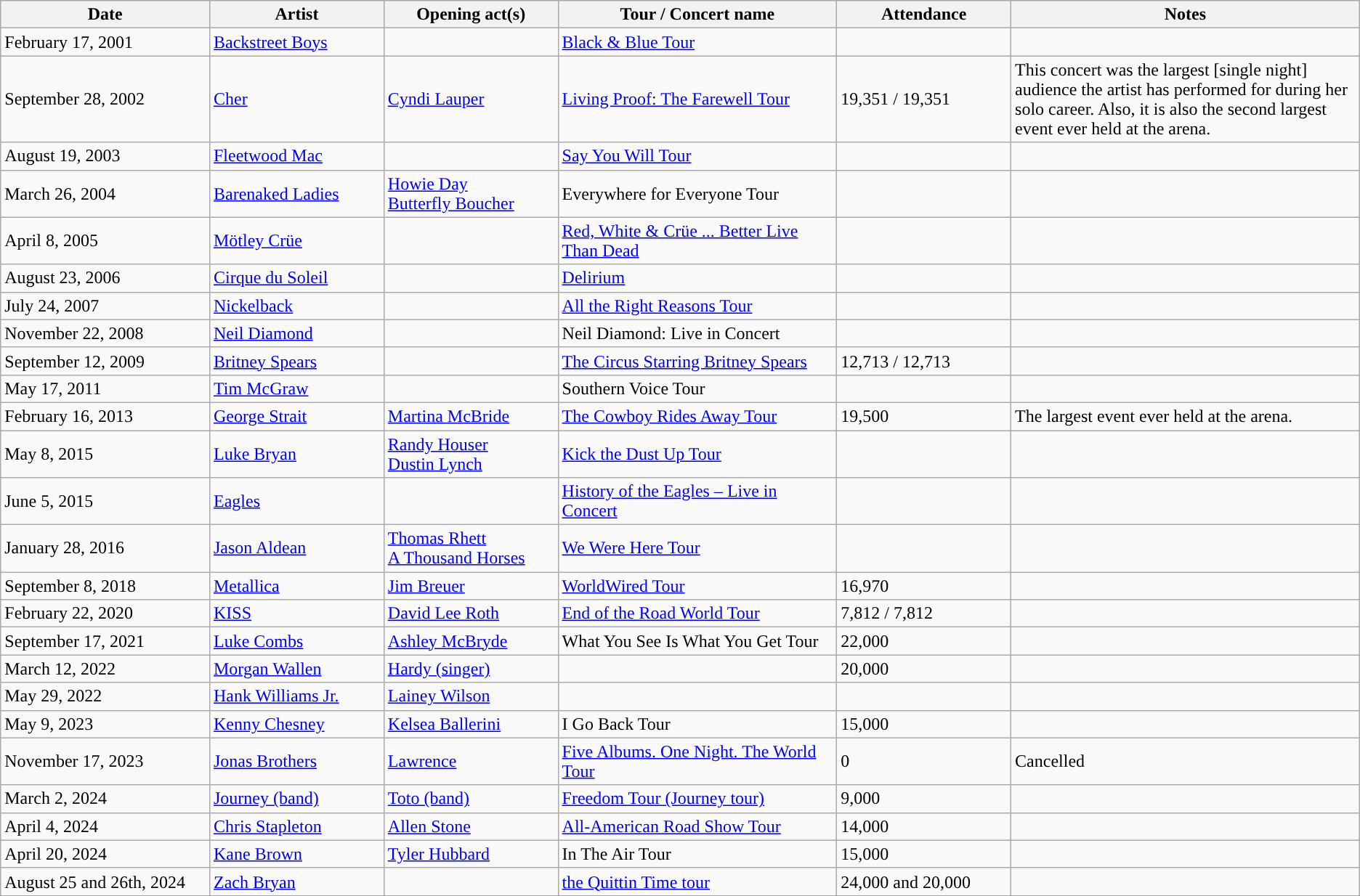<table class="wikitable" style=font-size:100% style="text-align:center">
<tr>
<th width=12%>Date</th>
<th width=10%>Artist</th>
<th width=10%>Opening act(s)</th>
<th width=16%>Tour / Concert name</th>
<th width=10%>Attendance</th>
<th width=20%>Notes</th>
</tr>
<tr>
<td>February 17, 2001</td>
<td><a href='#'>Backstreet Boys</a></td>
<td></td>
<td><a href='#'>Black & Blue Tour</a></td>
<td></td>
<td></td>
</tr>
<tr>
<td>September 28, 2002</td>
<td><a href='#'>Cher</a></td>
<td><a href='#'>Cyndi Lauper</a></td>
<td><a href='#'>Living Proof: The Farewell Tour</a></td>
<td>19,351 / 19,351</td>
<td>This concert was the largest [single night] audience the artist has performed for during her solo career. Also, it is also the second largest event ever held at the arena.</td>
</tr>
<tr>
<td>August 19, 2003</td>
<td><a href='#'>Fleetwood Mac</a></td>
<td></td>
<td><a href='#'>Say You Will Tour</a></td>
<td></td>
<td></td>
</tr>
<tr>
<td>March 26, 2004</td>
<td><a href='#'>Barenaked Ladies</a></td>
<td><a href='#'>Howie Day</a><br><a href='#'>Butterfly Boucher</a></td>
<td>Everywhere for Everyone Tour</td>
<td></td>
<td></td>
</tr>
<tr>
<td>April 8, 2005</td>
<td><a href='#'>Mötley Crüe</a></td>
<td></td>
<td><a href='#'>Red, White & Crüe ... Better Live Than Dead</a></td>
<td></td>
<td></td>
</tr>
<tr>
<td>August 23, 2006</td>
<td><a href='#'>Cirque du Soleil</a></td>
<td></td>
<td><a href='#'>Delirium</a></td>
<td></td>
<td></td>
</tr>
<tr>
<td>July 24, 2007</td>
<td><a href='#'>Nickelback</a></td>
<td></td>
<td><a href='#'>All the Right Reasons Tour</a></td>
<td></td>
<td></td>
</tr>
<tr>
<td>November 22, 2008</td>
<td><a href='#'>Neil Diamond</a></td>
<td></td>
<td>Neil Diamond: Live in Concert</td>
<td></td>
<td></td>
</tr>
<tr>
<td>September 12, 2009</td>
<td><a href='#'>Britney Spears</a></td>
<td></td>
<td><a href='#'>The Circus Starring Britney Spears</a></td>
<td>12,713 / 12,713</td>
<td></td>
</tr>
<tr>
<td>May 17, 2011</td>
<td><a href='#'>Tim McGraw</a></td>
<td></td>
<td>Southern Voice Tour</td>
<td></td>
<td></td>
</tr>
<tr>
<td>February 16, 2013</td>
<td><a href='#'>George Strait</a></td>
<td><a href='#'>Martina McBride</a></td>
<td><a href='#'>The Cowboy Rides Away Tour</a></td>
<td>19,500</td>
<td>The largest event ever held at the arena.</td>
</tr>
<tr>
<td>May 8, 2015</td>
<td><a href='#'>Luke Bryan</a></td>
<td><a href='#'>Randy Houser</a><br><a href='#'>Dustin Lynch</a></td>
<td><a href='#'>Kick the Dust Up Tour</a></td>
<td></td>
<td></td>
</tr>
<tr>
<td>June 5, 2015</td>
<td><a href='#'>Eagles</a></td>
<td></td>
<td><a href='#'>History of the Eagles – Live in Concert</a></td>
<td></td>
<td></td>
</tr>
<tr>
<td>January 28, 2016</td>
<td><a href='#'>Jason Aldean</a></td>
<td><a href='#'>Thomas Rhett</a><br><a href='#'>A Thousand Horses</a></td>
<td><a href='#'>We Were Here Tour</a></td>
<td></td>
<td></td>
</tr>
<tr>
<td>September 8, 2018</td>
<td><a href='#'>Metallica</a></td>
<td><a href='#'>Jim Breuer</a></td>
<td><a href='#'>WorldWired Tour</a></td>
<td>16,970</td>
<td></td>
</tr>
<tr>
<td>February 22, 2020</td>
<td><a href='#'>KISS</a></td>
<td><a href='#'>David Lee Roth</a></td>
<td><a href='#'>End of the Road World Tour</a></td>
<td>7,812 / 7,812</td>
<td></td>
</tr>
<tr>
<td>September 17, 2021</td>
<td><a href='#'>Luke Combs</a></td>
<td><a href='#'>Ashley McBryde</a></td>
<td>What You See Is What You Get Tour</td>
<td>22,000</td>
<td></td>
</tr>
<tr>
<td>March 12, 2022</td>
<td><a href='#'>Morgan Wallen</a></td>
<td><a href='#'>Hardy (singer)</a></td>
<td></td>
<td>20,000</td>
<td></td>
</tr>
<tr>
<td>May 29, 2022</td>
<td><a href='#'>Hank Williams Jr.</a></td>
<td><a href='#'>Lainey Wilson</a></td>
<td></td>
<td></td>
<td></td>
</tr>
<tr>
<td>May 9, 2023</td>
<td><a href='#'>Kenny Chesney</a></td>
<td><a href='#'>Kelsea Ballerini</a></td>
<td>I Go Back Tour</td>
<td>15,000</td>
<td></td>
</tr>
<tr>
<td>November 17, 2023</td>
<td><a href='#'>Jonas Brothers</a></td>
<td><a href='#'>Lawrence</a></td>
<td><a href='#'>Five Albums. One Night. The World Tour</a></td>
<td>0</td>
<td>Cancelled</td>
</tr>
<tr>
<td>March 2, 2024</td>
<td><a href='#'>Journey (band)</a></td>
<td><a href='#'>Toto (band)</a></td>
<td><a href='#'>Freedom Tour (Journey tour)</a></td>
<td>9,000</td>
<td></td>
</tr>
<tr>
<td>April 4, 2024</td>
<td><a href='#'>Chris Stapleton</a></td>
<td><a href='#'>Allen Stone</a></td>
<td><a href='#'>All-American Road Show Tour</a></td>
<td>14,000</td>
<td></td>
</tr>
<tr>
<td>April 20, 2024</td>
<td><a href='#'>Kane Brown</a></td>
<td><a href='#'>Tyler Hubbard</a></td>
<td>In The Air Tour</td>
<td>15,000</td>
<td></td>
</tr>
<tr>
<td>August 25 and 26th, 2024</td>
<td><a href='#'>Zach Bryan</a></td>
<td></td>
<td><a href='#'>the Quittin Time tour</a></td>
<td>24,000 and 20,000</td>
<td></td>
</tr>
<tr>
</tr>
</table>
